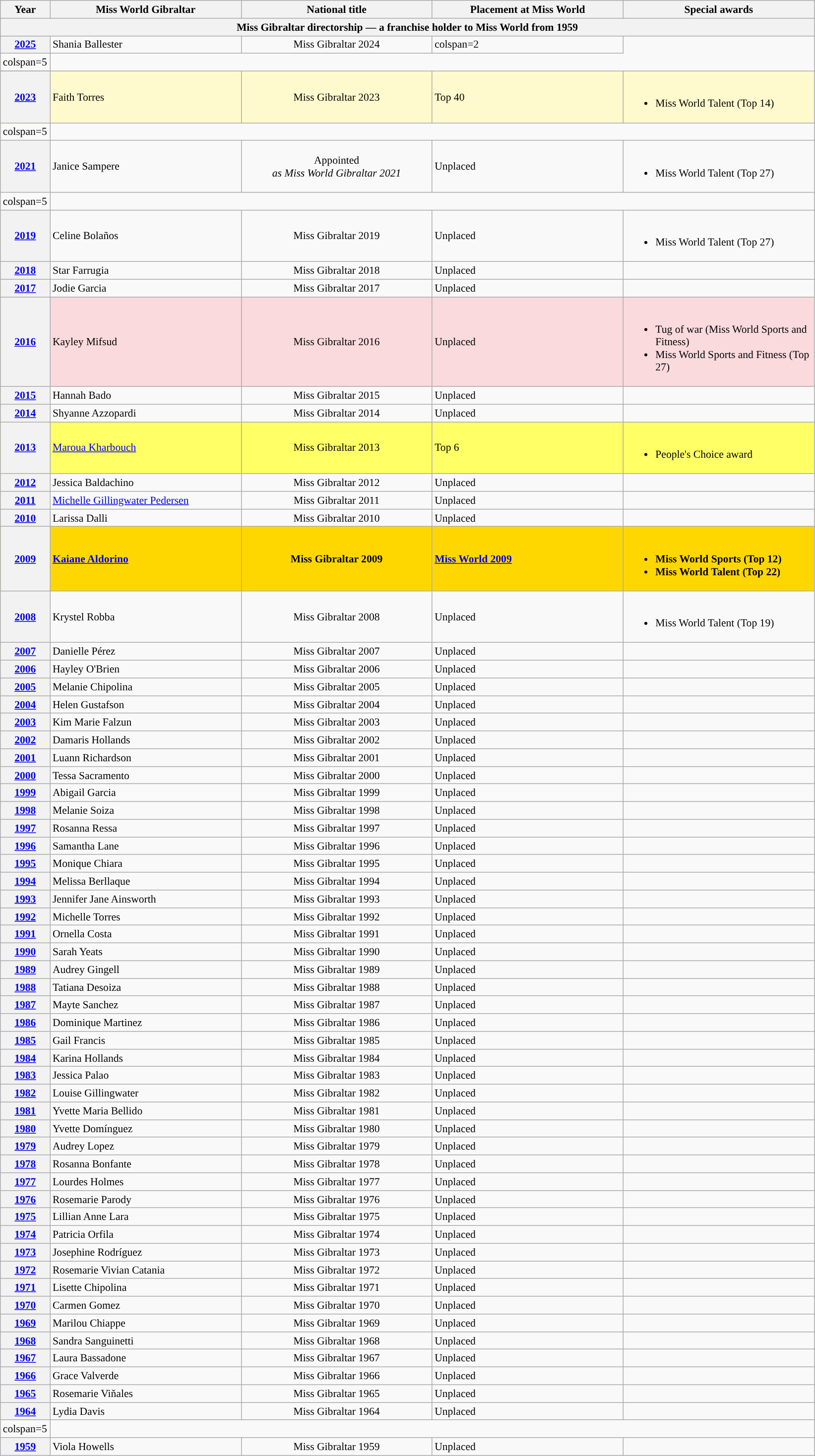<table class="wikitable " style="font-size: 90%;">
<tr>
<th width="60">Year</th>
<th width="250">Miss World Gibraltar</th>
<th width="250">National title</th>
<th width="250">Placement at Miss World</th>
<th width="250">Special awards</th>
</tr>
<tr>
<th colspan="5">Miss Gibraltar directorship — a franchise holder to Miss World from 1959</th>
</tr>
<tr>
<th><a href='#'>2025</a></th>
<td>Shania Ballester</td>
<td align="center">Miss Gibraltar 2024</td>
<td>colspan=2 </td>
</tr>
<tr>
<td>colspan=5 </td>
</tr>
<tr>
</tr>
<tr style="background-color:#FFFACD;">
<th><a href='#'>2023</a></th>
<td>Faith Torres</td>
<td align="center">Miss Gibraltar 2023</td>
<td>Top 40</td>
<td><br><ul><li>Miss World Talent (Top 14)</li></ul></td>
</tr>
<tr>
<td>colspan=5 </td>
</tr>
<tr>
<th><a href='#'>2021</a></th>
<td>Janice Sampere</td>
<td align="center">Appointed<br><em>as Miss World Gibraltar 2021</em></td>
<td>Unplaced</td>
<td><br><ul><li>Miss World Talent (Top 27)</li></ul></td>
</tr>
<tr>
<td>colspan=5 </td>
</tr>
<tr>
<th><a href='#'>2019</a></th>
<td>Celine Bolaños</td>
<td align="center">Miss Gibraltar 2019</td>
<td>Unplaced</td>
<td><br><ul><li>Miss World Talent (Top 27)</li></ul></td>
</tr>
<tr>
<th><a href='#'>2018</a></th>
<td>Star Farrugia</td>
<td align="center">Miss Gibraltar 2018</td>
<td>Unplaced</td>
<td></td>
</tr>
<tr>
<th><a href='#'>2017</a></th>
<td>Jodie Garcia</td>
<td align="center">Miss Gibraltar 2017</td>
<td>Unplaced</td>
<td></td>
</tr>
<tr style="background-color:#FADADD; ">
<th><a href='#'>2016</a></th>
<td>Kayley Mifsud</td>
<td align="center">Miss Gibraltar 2016</td>
<td>Unplaced</td>
<td><br><ul><li>Tug of war (Miss World Sports and Fitness)</li><li>Miss World Sports and Fitness (Top 27)</li></ul></td>
</tr>
<tr>
<th><a href='#'>2015</a></th>
<td>Hannah Bado</td>
<td align="center">Miss Gibraltar 2015</td>
<td>Unplaced</td>
<td></td>
</tr>
<tr>
<th><a href='#'>2014</a></th>
<td>Shyanne Azzopardi</td>
<td align="center">Miss Gibraltar 2014</td>
<td>Unplaced</td>
<td></td>
</tr>
<tr style="background-color:#FFFF66">
<th><a href='#'>2013</a></th>
<td><a href='#'>Maroua Kharbouch</a></td>
<td align="center">Miss Gibraltar 2013</td>
<td>Top 6</td>
<td><br><ul><li>People's Choice award</li></ul></td>
</tr>
<tr>
<th><a href='#'>2012</a></th>
<td>Jessica Baldachino</td>
<td align="center">Miss Gibraltar 2012</td>
<td>Unplaced</td>
<td></td>
</tr>
<tr>
<th><a href='#'>2011</a></th>
<td><a href='#'>Michelle Gillingwater Pedersen</a></td>
<td align="center">Miss Gibraltar 2011</td>
<td>Unplaced</td>
<td></td>
</tr>
<tr>
<th><a href='#'>2010</a></th>
<td>Larissa Dalli</td>
<td align="center">Miss Gibraltar 2010</td>
<td>Unplaced</td>
<td></td>
</tr>
<tr style="background-color:gold; font-weight: bold">
<th><a href='#'>2009</a></th>
<td><a href='#'>Kaiane Aldorino</a></td>
<td align="center">Miss Gibraltar 2009</td>
<td><a href='#'>Miss World 2009</a></td>
<td><br><ul><li>Miss World Sports (Top 12)</li><li>Miss World Talent (Top 22)</li></ul></td>
</tr>
<tr>
<th><a href='#'>2008</a></th>
<td>Krystel Robba</td>
<td align="center">Miss Gibraltar 2008</td>
<td>Unplaced</td>
<td><br><ul><li>Miss World Talent (Top 19)</li></ul></td>
</tr>
<tr>
<th><a href='#'>2007</a></th>
<td>Danielle Pérez</td>
<td align="center">Miss Gibraltar 2007</td>
<td>Unplaced</td>
<td></td>
</tr>
<tr>
<th><a href='#'>2006</a></th>
<td>Hayley O'Brien</td>
<td align="center">Miss Gibraltar 2006</td>
<td>Unplaced</td>
<td></td>
</tr>
<tr>
<th><a href='#'>2005</a></th>
<td>Melanie Chipolina</td>
<td align="center">Miss Gibraltar 2005</td>
<td>Unplaced</td>
<td></td>
</tr>
<tr>
<th><a href='#'>2004</a></th>
<td>Helen Gustafson</td>
<td align="center">Miss Gibraltar 2004</td>
<td>Unplaced</td>
<td></td>
</tr>
<tr>
<th><a href='#'>2003</a></th>
<td>Kim Marie Falzun</td>
<td align="center">Miss Gibraltar 2003</td>
<td>Unplaced</td>
<td></td>
</tr>
<tr>
<th><a href='#'>2002</a></th>
<td>Damaris Hollands</td>
<td align="center">Miss Gibraltar 2002</td>
<td>Unplaced</td>
<td></td>
</tr>
<tr>
<th><a href='#'>2001</a></th>
<td>Luann Richardson</td>
<td align="center">Miss Gibraltar 2001</td>
<td>Unplaced</td>
<td></td>
</tr>
<tr>
<th><a href='#'>2000</a></th>
<td>Tessa Sacramento</td>
<td align="center">Miss Gibraltar 2000</td>
<td>Unplaced</td>
<td></td>
</tr>
<tr>
<th><a href='#'>1999</a></th>
<td>Abigail Garcia</td>
<td align="center">Miss Gibraltar 1999</td>
<td>Unplaced</td>
<td></td>
</tr>
<tr>
<th><a href='#'>1998</a></th>
<td>Melanie Soiza</td>
<td align="center">Miss Gibraltar 1998</td>
<td>Unplaced</td>
<td></td>
</tr>
<tr>
<th><a href='#'>1997</a></th>
<td>Rosanna Ressa</td>
<td align="center">Miss Gibraltar 1997</td>
<td>Unplaced</td>
<td></td>
</tr>
<tr>
<th><a href='#'>1996</a></th>
<td>Samantha Lane</td>
<td align="center">Miss Gibraltar 1996</td>
<td>Unplaced</td>
<td></td>
</tr>
<tr>
<th><a href='#'>1995</a></th>
<td>Monique Chiara</td>
<td align="center">Miss Gibraltar 1995</td>
<td>Unplaced</td>
<td></td>
</tr>
<tr>
<th><a href='#'>1994</a></th>
<td>Melissa Berllaque</td>
<td align="center">Miss Gibraltar 1994</td>
<td>Unplaced</td>
<td></td>
</tr>
<tr>
<th><a href='#'>1993</a></th>
<td>Jennifer Jane Ainsworth</td>
<td align="center">Miss Gibraltar 1993</td>
<td>Unplaced</td>
<td></td>
</tr>
<tr>
<th><a href='#'>1992</a></th>
<td>Michelle Torres</td>
<td align="center">Miss Gibraltar 1992</td>
<td>Unplaced</td>
<td></td>
</tr>
<tr>
<th><a href='#'>1991</a></th>
<td>Ornella Costa</td>
<td align="center">Miss Gibraltar 1991</td>
<td>Unplaced</td>
<td></td>
</tr>
<tr>
<th><a href='#'>1990</a></th>
<td>Sarah Yeats</td>
<td align="center">Miss Gibraltar 1990</td>
<td>Unplaced</td>
<td></td>
</tr>
<tr>
<th><a href='#'>1989</a></th>
<td>Audrey Gingell</td>
<td align="center">Miss Gibraltar 1989</td>
<td>Unplaced</td>
<td></td>
</tr>
<tr>
<th><a href='#'>1988</a></th>
<td>Tatiana Desoiza</td>
<td align="center">Miss Gibraltar 1988</td>
<td>Unplaced</td>
<td></td>
</tr>
<tr>
<th><a href='#'>1987</a></th>
<td>Mayte Sanchez</td>
<td align="center">Miss Gibraltar 1987</td>
<td>Unplaced</td>
<td></td>
</tr>
<tr>
<th><a href='#'>1986</a></th>
<td>Dominique Martinez</td>
<td align="center">Miss Gibraltar 1986</td>
<td>Unplaced</td>
<td></td>
</tr>
<tr>
<th><a href='#'>1985</a></th>
<td>Gail Francis</td>
<td align="center">Miss Gibraltar 1985</td>
<td>Unplaced</td>
<td></td>
</tr>
<tr>
<th><a href='#'>1984</a></th>
<td>Karina Hollands</td>
<td align="center">Miss Gibraltar 1984</td>
<td>Unplaced</td>
<td></td>
</tr>
<tr>
<th><a href='#'>1983</a></th>
<td>Jessica Palao</td>
<td align="center">Miss Gibraltar 1983</td>
<td>Unplaced</td>
<td></td>
</tr>
<tr>
<th><a href='#'>1982</a></th>
<td>Louise Gillingwater</td>
<td align="center">Miss Gibraltar 1982</td>
<td>Unplaced</td>
<td></td>
</tr>
<tr>
<th><a href='#'>1981</a></th>
<td>Yvette Maria Bellido</td>
<td align="center">Miss Gibraltar 1981</td>
<td>Unplaced</td>
<td></td>
</tr>
<tr>
<th><a href='#'>1980</a></th>
<td>Yvette Domínguez</td>
<td align="center">Miss Gibraltar 1980</td>
<td>Unplaced</td>
<td></td>
</tr>
<tr>
<th><a href='#'>1979</a></th>
<td>Audrey Lopez</td>
<td align="center">Miss Gibraltar 1979</td>
<td>Unplaced</td>
<td></td>
</tr>
<tr>
<th><a href='#'>1978</a></th>
<td>Rosanna Bonfante</td>
<td align="center">Miss Gibraltar 1978</td>
<td>Unplaced</td>
<td></td>
</tr>
<tr>
<th><a href='#'>1977</a></th>
<td>Lourdes Holmes</td>
<td align="center">Miss Gibraltar 1977</td>
<td>Unplaced</td>
<td></td>
</tr>
<tr>
<th><a href='#'>1976</a></th>
<td>Rosemarie Parody</td>
<td align="center">Miss Gibraltar 1976</td>
<td>Unplaced</td>
<td></td>
</tr>
<tr>
<th><a href='#'>1975</a></th>
<td>Lillian Anne Lara</td>
<td align="center">Miss Gibraltar 1975</td>
<td>Unplaced</td>
<td></td>
</tr>
<tr>
<th><a href='#'>1974</a></th>
<td>Patricia Orfila</td>
<td align="center">Miss Gibraltar 1974</td>
<td>Unplaced</td>
<td></td>
</tr>
<tr>
<th><a href='#'>1973</a></th>
<td>Josephine Rodríguez</td>
<td align="center">Miss Gibraltar 1973</td>
<td>Unplaced</td>
<td></td>
</tr>
<tr>
<th><a href='#'>1972</a></th>
<td>Rosemarie Vivian Catania</td>
<td align="center">Miss Gibraltar 1972</td>
<td>Unplaced</td>
<td></td>
</tr>
<tr>
<th><a href='#'>1971</a></th>
<td>Lisette Chipolina</td>
<td align="center">Miss Gibraltar 1971</td>
<td>Unplaced</td>
<td></td>
</tr>
<tr>
<th><a href='#'>1970</a></th>
<td>Carmen Gomez</td>
<td align="center">Miss Gibraltar 1970</td>
<td>Unplaced</td>
<td></td>
</tr>
<tr>
<th><a href='#'>1969</a></th>
<td>Marilou Chiappe</td>
<td align="center">Miss Gibraltar 1969</td>
<td>Unplaced</td>
<td></td>
</tr>
<tr>
<th><a href='#'>1968</a></th>
<td>Sandra Sanguinetti</td>
<td align="center">Miss Gibraltar 1968</td>
<td>Unplaced</td>
<td></td>
</tr>
<tr>
<th><a href='#'>1967</a></th>
<td>Laura Bassadone</td>
<td align="center">Miss Gibraltar 1967</td>
<td>Unplaced</td>
<td></td>
</tr>
<tr>
<th><a href='#'>1966</a></th>
<td>Grace Valverde</td>
<td align="center">Miss Gibraltar 1966</td>
<td>Unplaced</td>
<td></td>
</tr>
<tr>
<th><a href='#'>1965</a></th>
<td>Rosemarie Viňales</td>
<td align="center">Miss Gibraltar 1965</td>
<td>Unplaced</td>
<td></td>
</tr>
<tr>
<th><a href='#'>1964</a></th>
<td>Lydia Davis</td>
<td align="center">Miss Gibraltar 1964</td>
<td>Unplaced</td>
<td></td>
</tr>
<tr>
<td>colspan=5 </td>
</tr>
<tr>
<th><a href='#'>1959</a></th>
<td>Viola Howells</td>
<td align="center">Miss Gibraltar 1959</td>
<td>Unplaced</td>
<td></td>
</tr>
</table>
